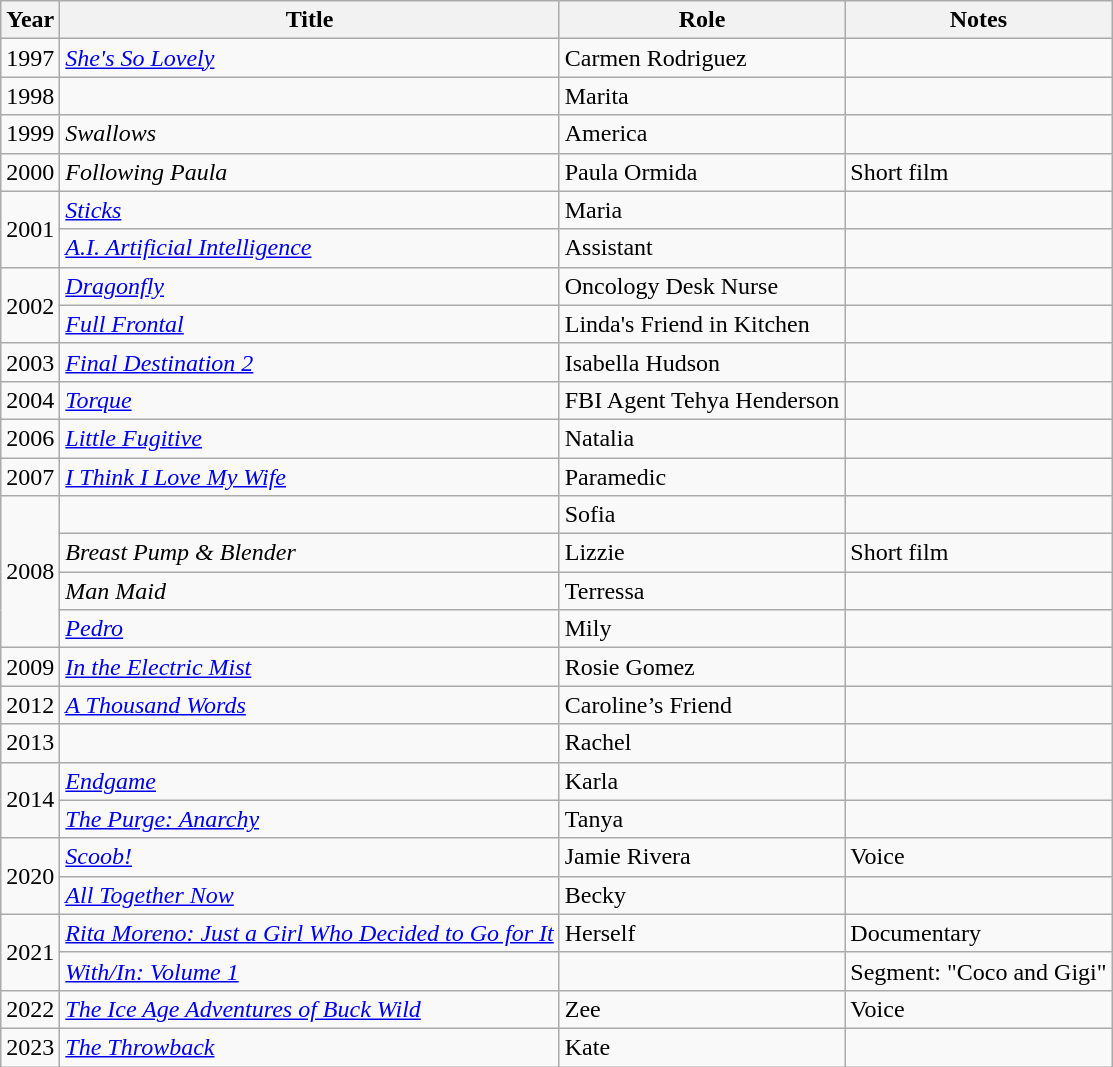<table class="wikitable sortable">
<tr>
<th>Year</th>
<th>Title</th>
<th>Role</th>
<th class="unsortable">Notes</th>
</tr>
<tr>
<td>1997</td>
<td><em><a href='#'>She's So Lovely</a></em></td>
<td>Carmen Rodriguez</td>
<td></td>
</tr>
<tr>
<td>1998</td>
<td><em></em></td>
<td>Marita</td>
<td></td>
</tr>
<tr>
<td>1999</td>
<td><em>Swallows</em></td>
<td>America</td>
<td></td>
</tr>
<tr>
<td>2000</td>
<td><em>Following Paula</em></td>
<td>Paula Ormida</td>
<td>Short film</td>
</tr>
<tr>
<td rowspan=2>2001</td>
<td><em><a href='#'>Sticks</a></em></td>
<td>Maria</td>
<td></td>
</tr>
<tr>
<td><em><a href='#'>A.I. Artificial Intelligence</a></em></td>
<td>Assistant</td>
<td></td>
</tr>
<tr>
<td rowspan=2>2002</td>
<td><em><a href='#'>Dragonfly</a></em></td>
<td>Oncology Desk Nurse</td>
<td></td>
</tr>
<tr>
<td><em><a href='#'>Full Frontal</a></em></td>
<td>Linda's Friend in Kitchen</td>
<td></td>
</tr>
<tr>
<td>2003</td>
<td><em><a href='#'>Final Destination 2</a></em></td>
<td>Isabella Hudson</td>
<td></td>
</tr>
<tr>
<td>2004</td>
<td><em><a href='#'>Torque</a></em></td>
<td>FBI Agent Tehya Henderson</td>
<td></td>
</tr>
<tr>
<td>2006</td>
<td><em><a href='#'>Little Fugitive</a></em></td>
<td>Natalia</td>
<td></td>
</tr>
<tr>
<td>2007</td>
<td><em><a href='#'>I Think I Love My Wife</a></em></td>
<td>Paramedic</td>
<td></td>
</tr>
<tr>
<td rowspan=4>2008</td>
<td><em></em></td>
<td>Sofia</td>
<td></td>
</tr>
<tr>
<td><em>Breast Pump & Blender</em></td>
<td>Lizzie</td>
<td>Short film</td>
</tr>
<tr>
<td><em>Man Maid</em></td>
<td>Terressa</td>
<td></td>
</tr>
<tr>
<td><em><a href='#'>Pedro</a></em></td>
<td>Mily</td>
<td></td>
</tr>
<tr>
<td>2009</td>
<td><em><a href='#'>In the Electric Mist</a></em></td>
<td>Rosie Gomez</td>
<td></td>
</tr>
<tr>
<td>2012</td>
<td><em><a href='#'>A Thousand Words</a></em></td>
<td>Caroline’s Friend</td>
<td></td>
</tr>
<tr>
<td>2013</td>
<td><em></em></td>
<td>Rachel</td>
<td></td>
</tr>
<tr>
<td rowspan=2>2014</td>
<td><em><a href='#'>Endgame</a></em></td>
<td>Karla</td>
<td></td>
</tr>
<tr>
<td><em><a href='#'>The Purge: Anarchy</a></em></td>
<td>Tanya</td>
<td></td>
</tr>
<tr>
<td rowspan=2>2020</td>
<td><em><a href='#'>Scoob!</a></em></td>
<td>Jamie Rivera</td>
<td>Voice</td>
</tr>
<tr>
<td><em><a href='#'>All Together Now</a></em></td>
<td>Becky</td>
<td></td>
</tr>
<tr>
<td rowspan=2>2021</td>
<td><em><a href='#'>Rita Moreno: Just a Girl Who Decided to Go for It</a></em></td>
<td>Herself</td>
<td>Documentary</td>
</tr>
<tr>
<td><em><a href='#'>With/In: Volume 1</a></em></td>
<td></td>
<td>Segment: "Coco and Gigi"</td>
</tr>
<tr>
<td>2022</td>
<td><em><a href='#'>The Ice Age Adventures of Buck Wild</a></em></td>
<td>Zee</td>
<td>Voice</td>
</tr>
<tr>
<td>2023</td>
<td><em><a href='#'>The Throwback</a></em></td>
<td>Kate</td>
<td></td>
</tr>
</table>
